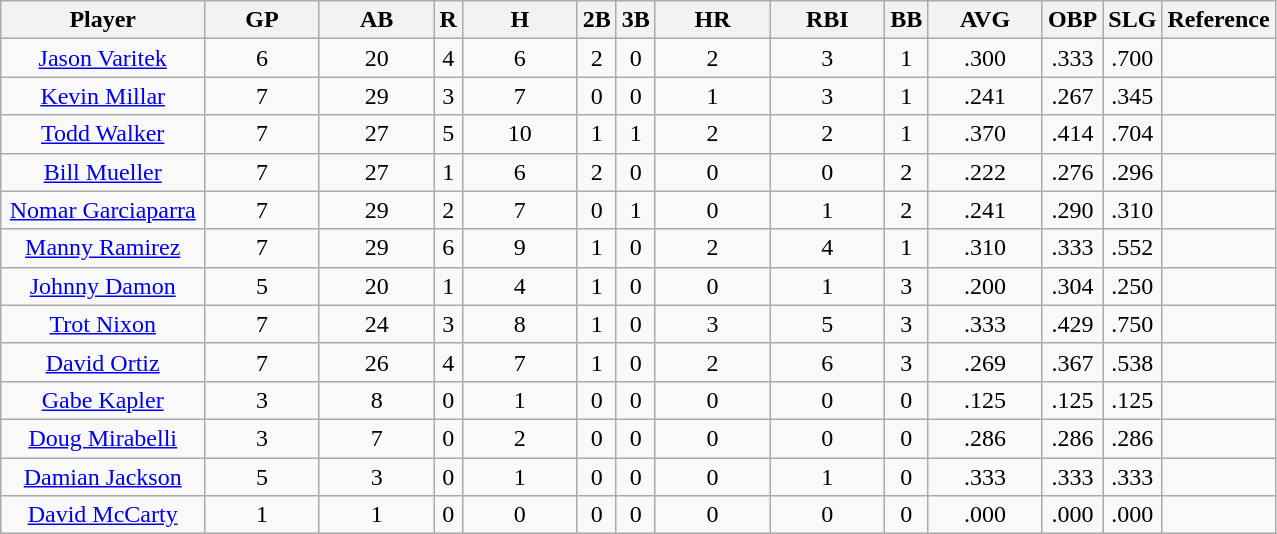<table class="wikitable sortable" style="text-align:center">
<tr>
<th width="16%">Player</th>
<th width="9%">GP</th>
<th width="9%">AB</th>
<th>R</th>
<th width="9%">H</th>
<th>2B</th>
<th>3B</th>
<th width="9%">HR</th>
<th width="9%">RBI</th>
<th>BB</th>
<th width="9%">AVG</th>
<th>OBP</th>
<th>SLG</th>
<th>Reference</th>
</tr>
<tr>
<td><a href='#'>Jason Varitek</a></td>
<td>6</td>
<td>20</td>
<td>4</td>
<td>6</td>
<td>2</td>
<td>0</td>
<td>2</td>
<td>3</td>
<td>1</td>
<td>.300</td>
<td>.333</td>
<td>.700</td>
<td></td>
</tr>
<tr>
<td><a href='#'>Kevin Millar</a></td>
<td>7</td>
<td>29</td>
<td>3</td>
<td>7</td>
<td>0</td>
<td>0</td>
<td>1</td>
<td>3</td>
<td>1</td>
<td>.241</td>
<td>.267</td>
<td>.345</td>
<td></td>
</tr>
<tr>
<td><a href='#'>Todd Walker</a></td>
<td>7</td>
<td>27</td>
<td>5</td>
<td>10</td>
<td>1</td>
<td>1</td>
<td>2</td>
<td>2</td>
<td>1</td>
<td>.370</td>
<td>.414</td>
<td>.704</td>
<td></td>
</tr>
<tr>
<td><a href='#'>Bill Mueller</a></td>
<td>7</td>
<td>27</td>
<td>1</td>
<td>6</td>
<td>2</td>
<td>0</td>
<td>0</td>
<td>0</td>
<td>2</td>
<td>.222</td>
<td>.276</td>
<td>.296</td>
<td></td>
</tr>
<tr>
<td><a href='#'>Nomar Garciaparra</a></td>
<td>7</td>
<td>29</td>
<td>2</td>
<td>7</td>
<td>0</td>
<td>1</td>
<td>0</td>
<td>1</td>
<td>2</td>
<td>.241</td>
<td>.290</td>
<td>.310</td>
<td></td>
</tr>
<tr>
<td><a href='#'>Manny Ramirez</a></td>
<td>7</td>
<td>29</td>
<td>6</td>
<td>9</td>
<td>1</td>
<td>0</td>
<td>2</td>
<td>4</td>
<td>1</td>
<td>.310</td>
<td>.333</td>
<td>.552</td>
<td></td>
</tr>
<tr>
<td><a href='#'>Johnny Damon</a></td>
<td>5</td>
<td>20</td>
<td>1</td>
<td>4</td>
<td>1</td>
<td>0</td>
<td>0</td>
<td>1</td>
<td>3</td>
<td>.200</td>
<td>.304</td>
<td>.250</td>
<td></td>
</tr>
<tr>
<td><a href='#'>Trot Nixon</a></td>
<td>7</td>
<td>24</td>
<td>3</td>
<td>8</td>
<td>1</td>
<td>0</td>
<td>3</td>
<td>5</td>
<td>3</td>
<td>.333</td>
<td>.429</td>
<td>.750</td>
<td></td>
</tr>
<tr>
<td><a href='#'>David Ortiz</a></td>
<td>7</td>
<td>26</td>
<td>4</td>
<td>7</td>
<td>1</td>
<td>0</td>
<td>2</td>
<td>6</td>
<td>3</td>
<td>.269</td>
<td>.367</td>
<td>.538</td>
<td></td>
</tr>
<tr>
<td><a href='#'>Gabe Kapler</a></td>
<td>3</td>
<td>8</td>
<td>0</td>
<td>1</td>
<td>0</td>
<td>0</td>
<td>0</td>
<td>0</td>
<td>0</td>
<td>.125</td>
<td>.125</td>
<td>.125</td>
<td></td>
</tr>
<tr>
<td><a href='#'>Doug Mirabelli</a></td>
<td>3</td>
<td>7</td>
<td>0</td>
<td>2</td>
<td>0</td>
<td>0</td>
<td>0</td>
<td>0</td>
<td>0</td>
<td>.286</td>
<td>.286</td>
<td>.286</td>
<td></td>
</tr>
<tr>
<td><a href='#'>Damian Jackson</a></td>
<td>5</td>
<td>3</td>
<td>0</td>
<td>1</td>
<td>0</td>
<td>0</td>
<td>0</td>
<td>1</td>
<td>0</td>
<td>.333</td>
<td>.333</td>
<td>.333</td>
<td></td>
</tr>
<tr>
<td><a href='#'>David McCarty</a></td>
<td>1</td>
<td>1</td>
<td>0</td>
<td>0</td>
<td>0</td>
<td>0</td>
<td>0</td>
<td>0</td>
<td>0</td>
<td>.000</td>
<td>.000</td>
<td>.000</td>
<td></td>
</tr>
</table>
